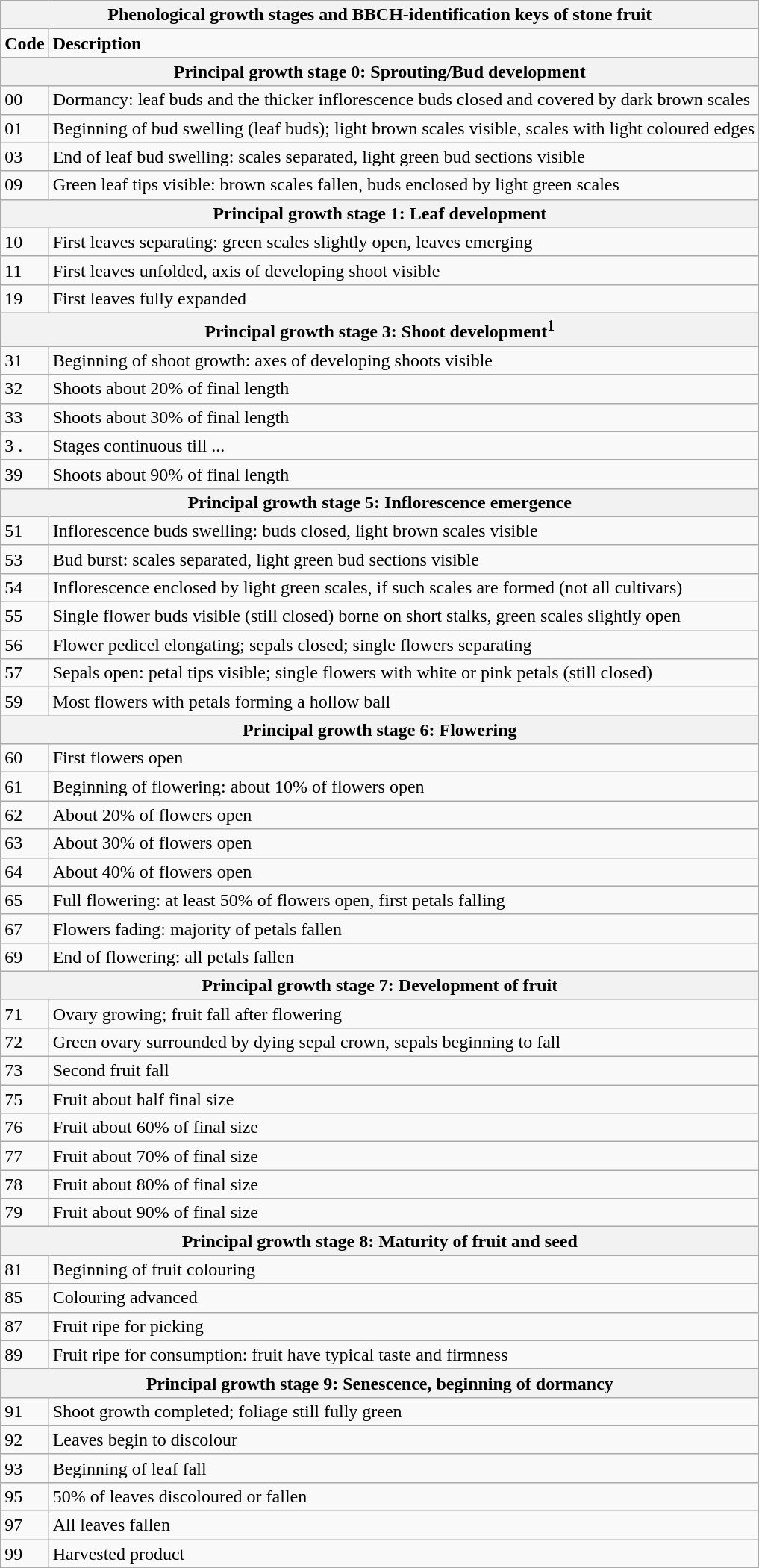<table class="wikitable" style="clear">
<tr>
<th colspan=2><strong>Phenological growth stages and BBCH-identification keys of stone fruit</strong><br></th>
</tr>
<tr>
<td><strong>Code</strong></td>
<td><strong>Description</strong></td>
</tr>
<tr>
<th colspan=2>Principal growth stage 0: Sprouting/Bud development</th>
</tr>
<tr>
<td>00</td>
<td>Dormancy: leaf buds and the thicker inflorescence buds closed and covered by dark brown scales</td>
</tr>
<tr>
<td>01</td>
<td>Beginning of bud swelling (leaf buds); light brown scales visible, scales with light coloured edges</td>
</tr>
<tr>
<td>03</td>
<td>End of leaf bud swelling: scales separated, light green bud sections visible</td>
</tr>
<tr>
<td>09</td>
<td>Green leaf tips visible: brown scales fallen, buds enclosed by light green scales</td>
</tr>
<tr>
<th colspan=2>Principal growth stage 1: Leaf development</th>
</tr>
<tr>
<td>10</td>
<td>First leaves separating: green scales slightly open, leaves emerging</td>
</tr>
<tr>
<td>11</td>
<td>First leaves unfolded, axis of developing shoot visible</td>
</tr>
<tr>
<td>19</td>
<td>First leaves fully expanded</td>
</tr>
<tr>
<th colspan=2>Principal growth stage 3: Shoot development<sup>1</sup></th>
</tr>
<tr>
<td>31</td>
<td>Beginning of shoot growth: axes of developing shoots visible</td>
</tr>
<tr>
<td>32</td>
<td>Shoots about 20% of final length</td>
</tr>
<tr>
<td>33</td>
<td>Shoots about 30% of final length</td>
</tr>
<tr>
<td>3 .</td>
<td>Stages continuous till ...</td>
</tr>
<tr>
<td>39</td>
<td>Shoots about 90% of final length</td>
</tr>
<tr>
<th colspan=2>Principal growth stage 5: Inflorescence emergence</th>
</tr>
<tr>
<td>51</td>
<td>Inflorescence buds swelling: buds closed, light brown scales visible</td>
</tr>
<tr>
<td>53</td>
<td>Bud burst: scales separated, light green bud sections visible</td>
</tr>
<tr>
<td>54</td>
<td>Inflorescence enclosed by light green scales, if such scales are formed (not all cultivars)</td>
</tr>
<tr>
<td>55</td>
<td>Single flower buds visible (still closed) borne on short stalks, green scales slightly open</td>
</tr>
<tr>
<td>56</td>
<td>Flower pedicel elongating; sepals closed; single flowers separating</td>
</tr>
<tr>
<td>57</td>
<td>Sepals open: petal tips visible; single flowers with white or pink petals (still closed)</td>
</tr>
<tr>
<td>59</td>
<td>Most flowers with petals forming a hollow ball</td>
</tr>
<tr>
<th colspan=2>Principal growth stage 6: Flowering</th>
</tr>
<tr>
<td>60</td>
<td>First flowers open</td>
</tr>
<tr>
<td>61</td>
<td>Beginning of flowering: about 10% of flowers open</td>
</tr>
<tr>
<td>62</td>
<td>About 20% of flowers open</td>
</tr>
<tr>
<td>63</td>
<td>About 30% of flowers open</td>
</tr>
<tr>
<td>64</td>
<td>About 40% of flowers open</td>
</tr>
<tr>
<td>65</td>
<td>Full flowering: at least 50% of flowers open, first petals falling</td>
</tr>
<tr>
<td>67</td>
<td>Flowers fading: majority of petals fallen</td>
</tr>
<tr>
<td>69</td>
<td>End of flowering: all petals fallen</td>
</tr>
<tr>
<th colspan=2>Principal growth stage 7: Development of fruit</th>
</tr>
<tr>
<td>71</td>
<td>Ovary growing; fruit fall after flowering</td>
</tr>
<tr>
<td>72</td>
<td>Green ovary surrounded by dying sepal crown, sepals beginning to fall</td>
</tr>
<tr>
<td>73</td>
<td>Second fruit fall</td>
</tr>
<tr>
<td>75</td>
<td>Fruit about half final size</td>
</tr>
<tr>
<td>76</td>
<td>Fruit about 60% of final size</td>
</tr>
<tr>
<td>77</td>
<td>Fruit about 70% of final size</td>
</tr>
<tr>
<td>78</td>
<td>Fruit about 80% of final size</td>
</tr>
<tr>
<td>79</td>
<td>Fruit about 90% of final size</td>
</tr>
<tr>
<th colspan=2>Principal growth stage 8: Maturity of fruit and seed</th>
</tr>
<tr>
<td>81</td>
<td>Beginning of fruit colouring</td>
</tr>
<tr>
<td>85</td>
<td>Colouring advanced</td>
</tr>
<tr>
<td>87</td>
<td>Fruit ripe for picking</td>
</tr>
<tr>
<td>89</td>
<td>Fruit ripe for consumption: fruit have typical taste and firmness</td>
</tr>
<tr>
<th colspan=2>Principal growth stage 9: Senescence, beginning of dormancy</th>
</tr>
<tr>
<td>91</td>
<td>Shoot growth completed; foliage still fully green</td>
</tr>
<tr>
<td>92</td>
<td>Leaves begin to discolour</td>
</tr>
<tr>
<td>93</td>
<td>Beginning of leaf fall</td>
</tr>
<tr>
<td>95</td>
<td>50% of leaves discoloured or fallen</td>
</tr>
<tr>
<td>97</td>
<td>All leaves fallen</td>
</tr>
<tr>
<td>99</td>
<td>Harvested product</td>
</tr>
<tr>
</tr>
</table>
